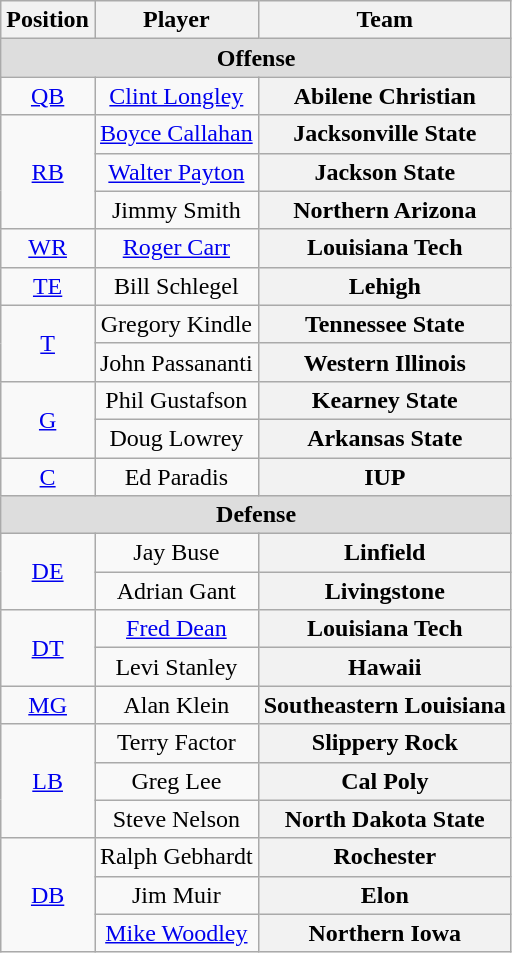<table class="wikitable">
<tr>
<th>Position</th>
<th>Player</th>
<th>Team</th>
</tr>
<tr>
<td colspan="3" style="text-align:center; background:#ddd;"><strong>Offense </strong></td>
</tr>
<tr style="text-align:center;">
<td><a href='#'>QB</a></td>
<td><a href='#'>Clint Longley</a></td>
<th Style = >Abilene Christian</th>
</tr>
<tr style="text-align:center;">
<td rowspan="3"><a href='#'>RB</a></td>
<td><a href='#'>Boyce Callahan</a></td>
<th Style = >Jacksonville State</th>
</tr>
<tr style="text-align:center;">
<td><a href='#'>Walter Payton</a></td>
<th Style = >Jackson State</th>
</tr>
<tr style="text-align:center;">
<td>Jimmy Smith</td>
<th Style = >Northern Arizona</th>
</tr>
<tr style="text-align:center;">
<td><a href='#'>WR</a></td>
<td><a href='#'>Roger Carr</a></td>
<th Style = >Louisiana Tech</th>
</tr>
<tr style="text-align:center;">
<td><a href='#'>TE</a></td>
<td>Bill Schlegel</td>
<th Style = >Lehigh</th>
</tr>
<tr style="text-align:center;">
<td rowspan="2"><a href='#'>T</a></td>
<td>Gregory Kindle</td>
<th Style = >Tennessee State</th>
</tr>
<tr style="text-align:center;">
<td>John Passananti</td>
<th Style = >Western Illinois</th>
</tr>
<tr style="text-align:center;">
<td rowspan="2"><a href='#'>G</a></td>
<td>Phil Gustafson</td>
<th Style = >Kearney State</th>
</tr>
<tr style="text-align:center;">
<td>Doug Lowrey</td>
<th Style = >Arkansas State</th>
</tr>
<tr style="text-align:center;">
<td><a href='#'>C</a></td>
<td>Ed Paradis</td>
<th Style = >IUP</th>
</tr>
<tr>
<td colspan="3" style="text-align:center; background:#ddd;"><strong>Defense</strong></td>
</tr>
<tr style="text-align:center;">
<td rowspan="2"><a href='#'>DE</a></td>
<td>Jay Buse</td>
<th Style = >Linfield</th>
</tr>
<tr style="text-align:center;">
<td>Adrian Gant</td>
<th Style = >Livingstone</th>
</tr>
<tr style="text-align:center;">
<td rowspan="2"><a href='#'>DT</a></td>
<td><a href='#'>Fred Dean</a></td>
<th Style = >Louisiana Tech</th>
</tr>
<tr style="text-align:center;">
<td>Levi Stanley</td>
<th Style = >Hawaii</th>
</tr>
<tr style="text-align:center;">
<td><a href='#'>MG</a></td>
<td>Alan Klein</td>
<th Style = >Southeastern Louisiana</th>
</tr>
<tr style="text-align:center;">
<td rowspan="3"><a href='#'>LB</a></td>
<td>Terry Factor</td>
<th Style = >Slippery Rock</th>
</tr>
<tr style="text-align:center;">
<td>Greg Lee</td>
<th Style = >Cal Poly</th>
</tr>
<tr style="text-align:center;">
<td>Steve Nelson</td>
<th Style = >North Dakota State</th>
</tr>
<tr style="text-align:center;">
<td rowspan="3"><a href='#'>DB</a></td>
<td>Ralph Gebhardt</td>
<th Style = >Rochester</th>
</tr>
<tr style="text-align:center;">
<td>Jim Muir</td>
<th Style = >Elon</th>
</tr>
<tr style="text-align:center;">
<td><a href='#'>Mike Woodley</a></td>
<th Style = >Northern Iowa</th>
</tr>
</table>
